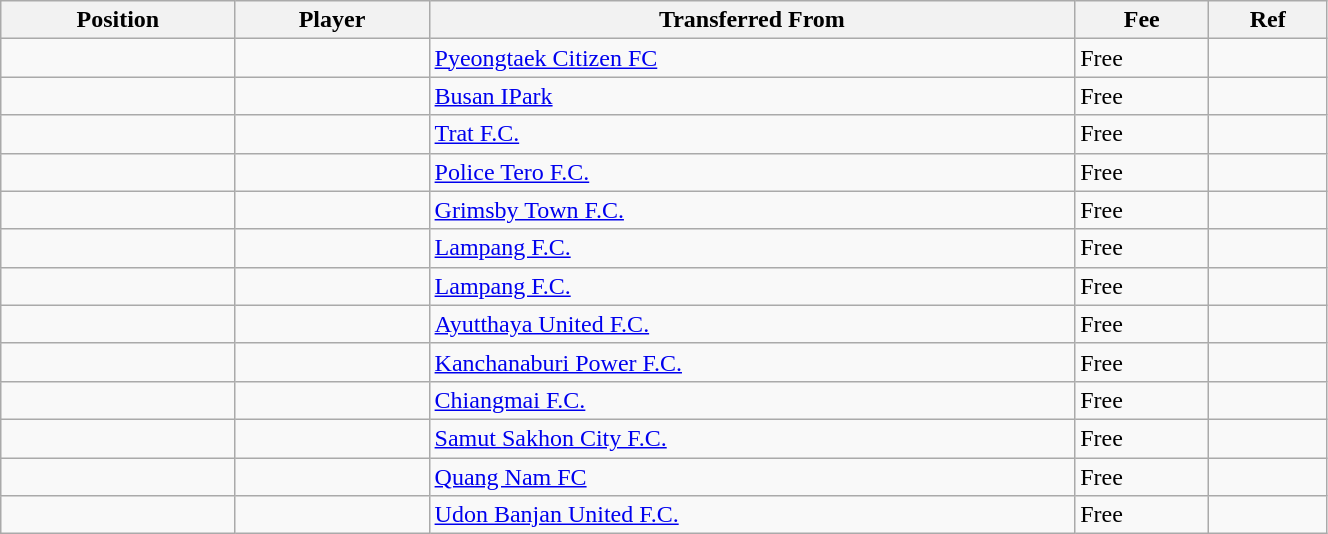<table class="wikitable sortable" style="width:70%; text-align:center; font-size:100%; text-align:left;">
<tr>
<th>Position</th>
<th>Player</th>
<th>Transferred From</th>
<th>Fee</th>
<th>Ref</th>
</tr>
<tr>
<td></td>
<td></td>
<td> <a href='#'>Pyeongtaek Citizen FC</a></td>
<td>Free</td>
<td></td>
</tr>
<tr>
<td></td>
<td></td>
<td> <a href='#'>Busan IPark</a></td>
<td>Free</td>
<td></td>
</tr>
<tr>
<td></td>
<td></td>
<td> <a href='#'>Trat F.C.</a></td>
<td>Free</td>
<td></td>
</tr>
<tr>
<td></td>
<td></td>
<td> <a href='#'>Police Tero F.C.</a></td>
<td>Free</td>
<td></td>
</tr>
<tr>
<td></td>
<td></td>
<td> <a href='#'>Grimsby Town F.C.</a></td>
<td>Free</td>
<td></td>
</tr>
<tr>
<td></td>
<td></td>
<td> <a href='#'>Lampang F.C.</a></td>
<td>Free</td>
<td></td>
</tr>
<tr>
<td></td>
<td></td>
<td> <a href='#'>Lampang F.C.</a></td>
<td>Free</td>
<td></td>
</tr>
<tr>
<td></td>
<td></td>
<td> <a href='#'>Ayutthaya United F.C.</a></td>
<td>Free</td>
<td></td>
</tr>
<tr>
<td></td>
<td></td>
<td> <a href='#'>Kanchanaburi Power F.C.</a></td>
<td>Free</td>
<td></td>
</tr>
<tr>
<td></td>
<td></td>
<td> <a href='#'>Chiangmai F.C.</a></td>
<td>Free</td>
<td></td>
</tr>
<tr>
<td></td>
<td></td>
<td> <a href='#'>Samut Sakhon City F.C.</a></td>
<td>Free</td>
<td></td>
</tr>
<tr>
<td></td>
<td></td>
<td> <a href='#'>Quang Nam FC</a></td>
<td>Free</td>
<td></td>
</tr>
<tr>
<td></td>
<td></td>
<td> <a href='#'>Udon Banjan United F.C.</a></td>
<td>Free</td>
<td></td>
</tr>
</table>
